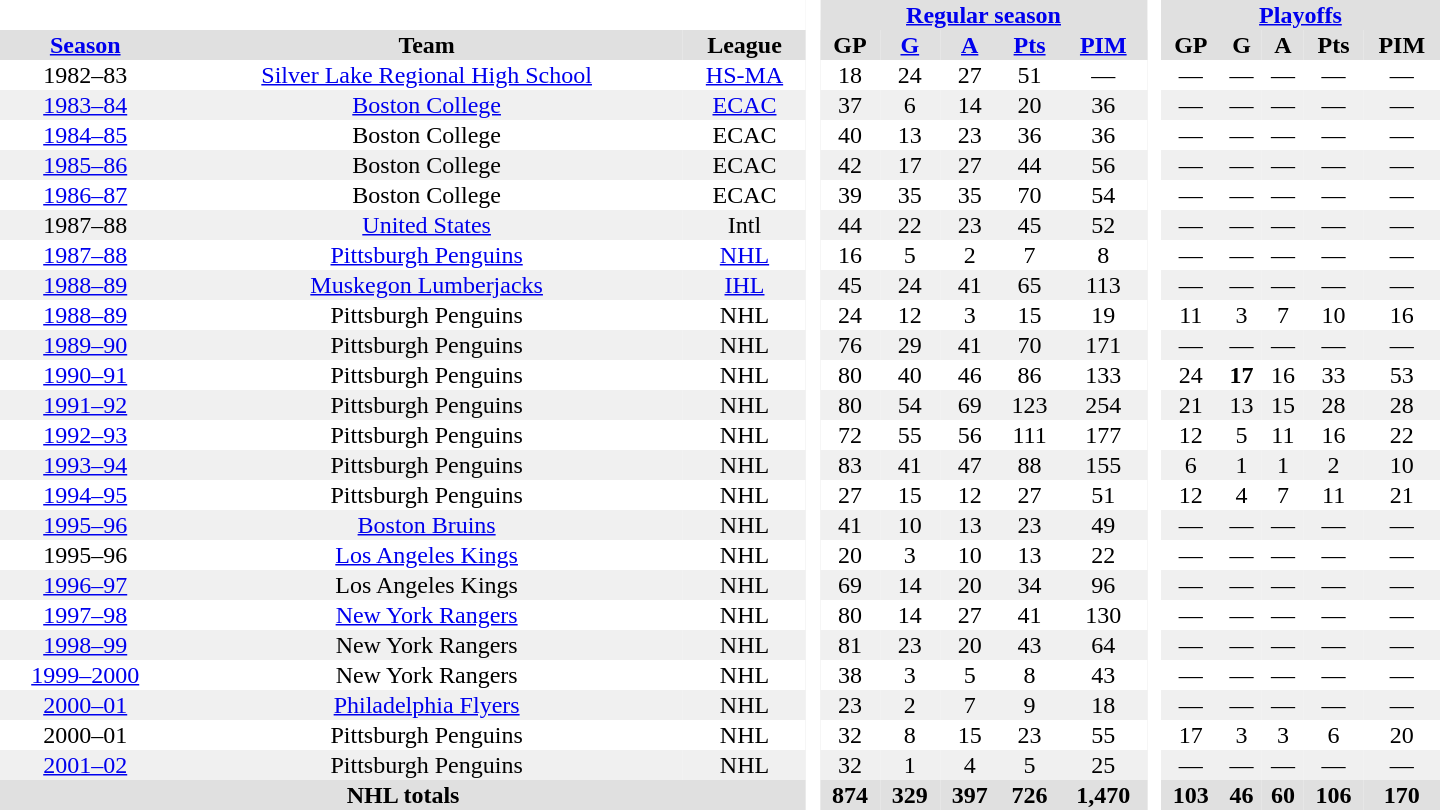<table border="0" cellpadding="1" cellspacing="0" style="text-align:center; width:60em">
<tr bgcolor="#e0e0e0">
<th colspan="3" bgcolor="#ffffff"> </th>
<th rowspan="99" bgcolor="#ffffff"> </th>
<th colspan="5"><a href='#'>Regular season</a></th>
<th rowspan="99" bgcolor="#ffffff"> </th>
<th colspan="5"><a href='#'>Playoffs</a></th>
</tr>
<tr bgcolor="#e0e0e0">
<th><a href='#'>Season</a></th>
<th>Team</th>
<th>League</th>
<th>GP</th>
<th><a href='#'>G</a></th>
<th><a href='#'>A</a></th>
<th><a href='#'>Pts</a></th>
<th><a href='#'>PIM</a></th>
<th>GP</th>
<th>G</th>
<th>A</th>
<th>Pts</th>
<th>PIM</th>
</tr>
<tr>
<td>1982–83</td>
<td><a href='#'>Silver Lake Regional High School</a></td>
<td><a href='#'>HS-MA</a></td>
<td>18</td>
<td>24</td>
<td>27</td>
<td>51</td>
<td>—</td>
<td>—</td>
<td>—</td>
<td>—</td>
<td>—</td>
<td>—</td>
</tr>
<tr style="background:#f0f0f0;">
<td><a href='#'>1983–84</a></td>
<td><a href='#'>Boston College</a></td>
<td><a href='#'>ECAC</a></td>
<td>37</td>
<td>6</td>
<td>14</td>
<td>20</td>
<td>36</td>
<td>—</td>
<td>—</td>
<td>—</td>
<td>—</td>
<td>—</td>
</tr>
<tr>
<td><a href='#'>1984–85</a></td>
<td>Boston College</td>
<td>ECAC</td>
<td>40</td>
<td>13</td>
<td>23</td>
<td>36</td>
<td>36</td>
<td>—</td>
<td>—</td>
<td>—</td>
<td>—</td>
<td>—</td>
</tr>
<tr style="background:#f0f0f0;">
<td><a href='#'>1985–86</a></td>
<td>Boston College</td>
<td>ECAC</td>
<td>42</td>
<td>17</td>
<td>27</td>
<td>44</td>
<td>56</td>
<td>—</td>
<td>—</td>
<td>—</td>
<td>—</td>
<td>—</td>
</tr>
<tr>
<td><a href='#'>1986–87</a></td>
<td>Boston College</td>
<td>ECAC</td>
<td>39</td>
<td>35</td>
<td>35</td>
<td>70</td>
<td>54</td>
<td>—</td>
<td>—</td>
<td>—</td>
<td>—</td>
<td>—</td>
</tr>
<tr style="background:#f0f0f0;">
<td>1987–88</td>
<td><a href='#'>United States</a></td>
<td>Intl</td>
<td>44</td>
<td>22</td>
<td>23</td>
<td>45</td>
<td>52</td>
<td>—</td>
<td>—</td>
<td>—</td>
<td>—</td>
<td>—</td>
</tr>
<tr>
<td><a href='#'>1987–88</a></td>
<td><a href='#'>Pittsburgh Penguins</a></td>
<td><a href='#'>NHL</a></td>
<td>16</td>
<td>5</td>
<td>2</td>
<td>7</td>
<td>8</td>
<td>—</td>
<td>—</td>
<td>—</td>
<td>—</td>
<td>—</td>
</tr>
<tr style="background:#f0f0f0;">
<td><a href='#'>1988–89</a></td>
<td><a href='#'>Muskegon Lumberjacks</a></td>
<td><a href='#'>IHL</a></td>
<td>45</td>
<td>24</td>
<td>41</td>
<td>65</td>
<td>113</td>
<td>—</td>
<td>—</td>
<td>—</td>
<td>—</td>
<td>—</td>
</tr>
<tr>
<td><a href='#'>1988–89</a></td>
<td>Pittsburgh Penguins</td>
<td>NHL</td>
<td>24</td>
<td>12</td>
<td>3</td>
<td>15</td>
<td>19</td>
<td>11</td>
<td>3</td>
<td>7</td>
<td>10</td>
<td>16</td>
</tr>
<tr style="background:#f0f0f0;">
<td><a href='#'>1989–90</a></td>
<td>Pittsburgh Penguins</td>
<td>NHL</td>
<td>76</td>
<td>29</td>
<td>41</td>
<td>70</td>
<td>171</td>
<td>—</td>
<td>—</td>
<td>—</td>
<td>—</td>
<td>—</td>
</tr>
<tr>
<td><a href='#'>1990–91</a></td>
<td>Pittsburgh Penguins</td>
<td>NHL</td>
<td>80</td>
<td>40</td>
<td>46</td>
<td>86</td>
<td>133</td>
<td>24</td>
<td><strong>17</strong></td>
<td>16</td>
<td>33</td>
<td>53</td>
</tr>
<tr style="background:#f0f0f0;">
<td><a href='#'>1991–92</a></td>
<td>Pittsburgh Penguins</td>
<td>NHL</td>
<td>80</td>
<td>54</td>
<td>69</td>
<td>123</td>
<td>254</td>
<td>21</td>
<td>13</td>
<td>15</td>
<td>28</td>
<td>28</td>
</tr>
<tr>
<td><a href='#'>1992–93</a></td>
<td>Pittsburgh Penguins</td>
<td>NHL</td>
<td>72</td>
<td>55</td>
<td>56</td>
<td>111</td>
<td>177</td>
<td>12</td>
<td>5</td>
<td>11</td>
<td>16</td>
<td>22</td>
</tr>
<tr style="background:#f0f0f0;">
<td><a href='#'>1993–94</a></td>
<td>Pittsburgh Penguins</td>
<td>NHL</td>
<td>83</td>
<td>41</td>
<td>47</td>
<td>88</td>
<td>155</td>
<td>6</td>
<td>1</td>
<td>1</td>
<td>2</td>
<td>10</td>
</tr>
<tr>
<td><a href='#'>1994–95</a></td>
<td>Pittsburgh Penguins</td>
<td>NHL</td>
<td>27</td>
<td>15</td>
<td>12</td>
<td>27</td>
<td>51</td>
<td>12</td>
<td>4</td>
<td>7</td>
<td>11</td>
<td>21</td>
</tr>
<tr style="background:#f0f0f0;">
<td><a href='#'>1995–96</a></td>
<td><a href='#'>Boston Bruins</a></td>
<td>NHL</td>
<td>41</td>
<td>10</td>
<td>13</td>
<td>23</td>
<td>49</td>
<td>—</td>
<td>—</td>
<td>—</td>
<td>—</td>
<td>—</td>
</tr>
<tr>
<td>1995–96</td>
<td><a href='#'>Los Angeles Kings</a></td>
<td>NHL</td>
<td>20</td>
<td>3</td>
<td>10</td>
<td>13</td>
<td>22</td>
<td>—</td>
<td>—</td>
<td>—</td>
<td>—</td>
<td>—</td>
</tr>
<tr style="background:#f0f0f0;">
<td><a href='#'>1996–97</a></td>
<td>Los Angeles Kings</td>
<td>NHL</td>
<td>69</td>
<td>14</td>
<td>20</td>
<td>34</td>
<td>96</td>
<td>—</td>
<td>—</td>
<td>—</td>
<td>—</td>
<td>—</td>
</tr>
<tr>
<td><a href='#'>1997–98</a></td>
<td><a href='#'>New York Rangers</a></td>
<td>NHL</td>
<td>80</td>
<td>14</td>
<td>27</td>
<td>41</td>
<td>130</td>
<td>—</td>
<td>—</td>
<td>—</td>
<td>—</td>
<td>—</td>
</tr>
<tr style="background:#f0f0f0;">
<td><a href='#'>1998–99</a></td>
<td>New York Rangers</td>
<td>NHL</td>
<td>81</td>
<td>23</td>
<td>20</td>
<td>43</td>
<td>64</td>
<td>—</td>
<td>—</td>
<td>—</td>
<td>—</td>
<td>—</td>
</tr>
<tr>
<td><a href='#'>1999–2000</a></td>
<td>New York Rangers</td>
<td>NHL</td>
<td>38</td>
<td>3</td>
<td>5</td>
<td>8</td>
<td>43</td>
<td>—</td>
<td>—</td>
<td>—</td>
<td>—</td>
<td>—</td>
</tr>
<tr style="background:#f0f0f0;">
<td><a href='#'>2000–01</a></td>
<td><a href='#'>Philadelphia Flyers</a></td>
<td>NHL</td>
<td>23</td>
<td>2</td>
<td>7</td>
<td>9</td>
<td>18</td>
<td>—</td>
<td>—</td>
<td>—</td>
<td>—</td>
<td>—</td>
</tr>
<tr>
<td>2000–01</td>
<td>Pittsburgh Penguins</td>
<td>NHL</td>
<td>32</td>
<td>8</td>
<td>15</td>
<td>23</td>
<td>55</td>
<td>17</td>
<td>3</td>
<td>3</td>
<td>6</td>
<td>20</td>
</tr>
<tr style="background:#f0f0f0;">
<td><a href='#'>2001–02</a></td>
<td>Pittsburgh Penguins</td>
<td>NHL</td>
<td>32</td>
<td>1</td>
<td>4</td>
<td>5</td>
<td>25</td>
<td>—</td>
<td>—</td>
<td>—</td>
<td>—</td>
<td>—</td>
</tr>
<tr style="background:#e0e0e0;">
<th colspan="3">NHL totals</th>
<th>874</th>
<th>329</th>
<th>397</th>
<th>726</th>
<th>1,470</th>
<th>103</th>
<th>46</th>
<th>60</th>
<th>106</th>
<th>170</th>
</tr>
</table>
